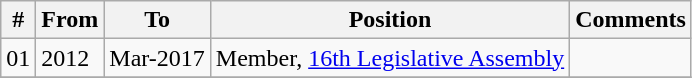<table class="wikitable sortable">
<tr>
<th>#</th>
<th>From</th>
<th>To</th>
<th>Position</th>
<th>Comments</th>
</tr>
<tr>
<td>01</td>
<td>2012</td>
<td>Mar-2017</td>
<td>Member, <a href='#'>16th Legislative Assembly</a></td>
<td></td>
</tr>
<tr>
</tr>
</table>
